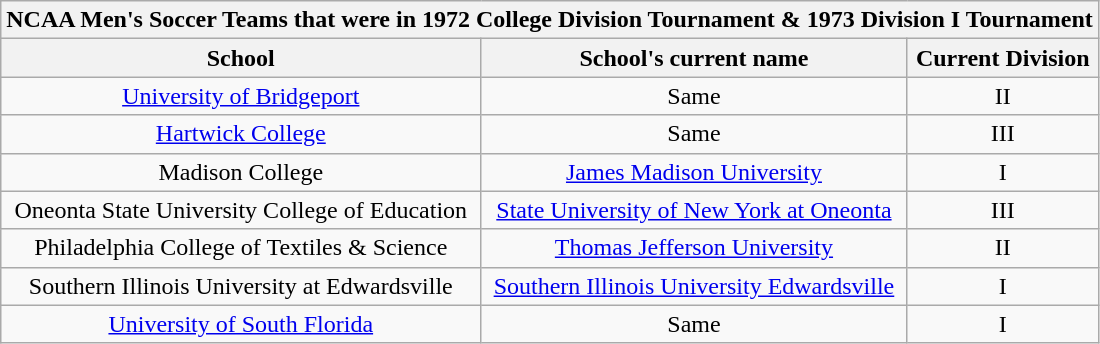<table class="wikitable" style="text-align:center; width 50%; ">
<tr>
<th colspan=3>NCAA Men's Soccer Teams that were in 1972 College Division Tournament & 1973 Division I Tournament</th>
</tr>
<tr>
<th>School</th>
<th>School's current name</th>
<th>Current Division</th>
</tr>
<tr>
<td><a href='#'>University of Bridgeport</a></td>
<td>Same</td>
<td>II</td>
</tr>
<tr>
<td><a href='#'>Hartwick College</a></td>
<td>Same</td>
<td>III</td>
</tr>
<tr>
<td>Madison College</td>
<td><a href='#'>James Madison University</a></td>
<td>I</td>
</tr>
<tr>
<td>Oneonta State University College of Education</td>
<td><a href='#'>State University of New York at Oneonta</a></td>
<td>III</td>
</tr>
<tr>
<td>Philadelphia College of Textiles & Science</td>
<td><a href='#'>Thomas Jefferson University</a></td>
<td>II</td>
</tr>
<tr>
<td>Southern Illinois University at Edwardsville</td>
<td><a href='#'>Southern Illinois University Edwardsville</a></td>
<td>I</td>
</tr>
<tr>
<td><a href='#'>University of South Florida</a></td>
<td>Same</td>
<td>I</td>
</tr>
</table>
